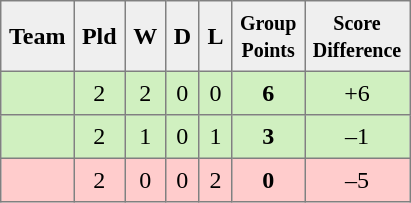<table style=border-collapse:collapse border=1 cellspacing=0 cellpadding=5>
<tr align=center bgcolor=#efefef>
<th>Team</th>
<th>Pld</th>
<th>W</th>
<th>D</th>
<th>L</th>
<th><small>Group<br>Points</small></th>
<th><small>Score<br>Difference</small></th>
</tr>
<tr align=center style="background:#D0F0C0;">
<td style="text-align:left;"> </td>
<td>2</td>
<td>2</td>
<td>0</td>
<td>0</td>
<td><strong>6</strong></td>
<td>+6</td>
</tr>
<tr align=center style="background:#D0F0C0;">
<td style="text-align:left;"> </td>
<td>2</td>
<td>1</td>
<td>0</td>
<td>1</td>
<td><strong>3</strong></td>
<td>–1</td>
</tr>
<tr align=center style="background:#fcc;">
<td style="text-align:left;"> </td>
<td>2</td>
<td>0</td>
<td>0</td>
<td>2</td>
<td><strong>0</strong></td>
<td>–5</td>
</tr>
</table>
